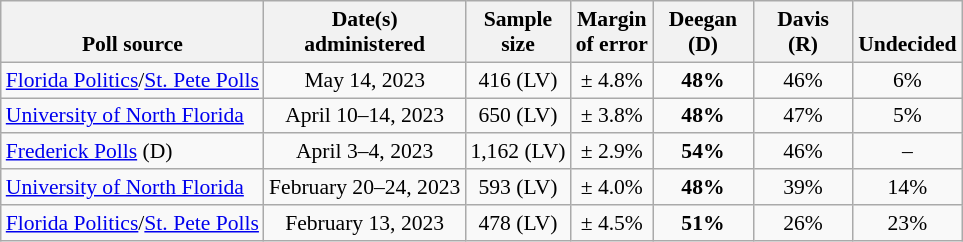<table class="wikitable" style="font-size:90%;text-align:center;">
<tr valign=bottom>
<th>Poll source</th>
<th>Date(s)<br>administered</th>
<th>Sample<br>size</th>
<th>Margin<br>of error</th>
<th style="width:60px;">Deegan<br>(D)</th>
<th style="width:60px;">Davis<br>(R)</th>
<th>Undecided</th>
</tr>
<tr>
<td style="text-align:left;"><a href='#'>Florida Politics</a>/<a href='#'>St. Pete Polls</a></td>
<td>May 14, 2023</td>
<td>416 (LV)</td>
<td>± 4.8%</td>
<td><strong>48%</strong></td>
<td>46%</td>
<td>6%</td>
</tr>
<tr>
<td style="text-align:left;"><a href='#'>University of North Florida</a></td>
<td>April 10–14, 2023</td>
<td>650 (LV)</td>
<td>± 3.8%</td>
<td><strong>48%</strong></td>
<td>47%</td>
<td>5%</td>
</tr>
<tr>
<td style="text-align:left;"><a href='#'>Frederick Polls</a> (D)</td>
<td>April 3–4, 2023</td>
<td>1,162 (LV)</td>
<td>± 2.9%</td>
<td><strong>54%</strong></td>
<td>46%</td>
<td>–</td>
</tr>
<tr>
<td style="text-align:left;"><a href='#'>University of North Florida</a></td>
<td>February 20–24, 2023</td>
<td>593 (LV)</td>
<td>± 4.0%</td>
<td><strong>48%</strong></td>
<td>39%</td>
<td>14%</td>
</tr>
<tr>
<td style="text-align:left;"><a href='#'>Florida Politics</a>/<a href='#'>St. Pete Polls</a></td>
<td>February 13, 2023</td>
<td>478 (LV)</td>
<td>± 4.5%</td>
<td><strong>51%</strong></td>
<td>26%</td>
<td>23%</td>
</tr>
</table>
